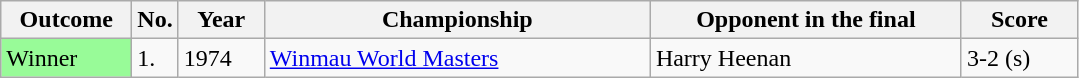<table class="sortable wikitable">
<tr>
<th style="width:80px;">Outcome</th>
<th style="width:20px;">No.</th>
<th style="width:50px;">Year</th>
<th style="width:250px;">Championship</th>
<th style="width:200px;">Opponent in the final</th>
<th style="width:70px;">Score</th>
</tr>
<tr>
<td style="background:#98FB98">Winner</td>
<td>1.</td>
<td>1974</td>
<td><a href='#'>Winmau World Masters</a></td>
<td> Harry Heenan</td>
<td>3-2 (s)</td>
</tr>
</table>
